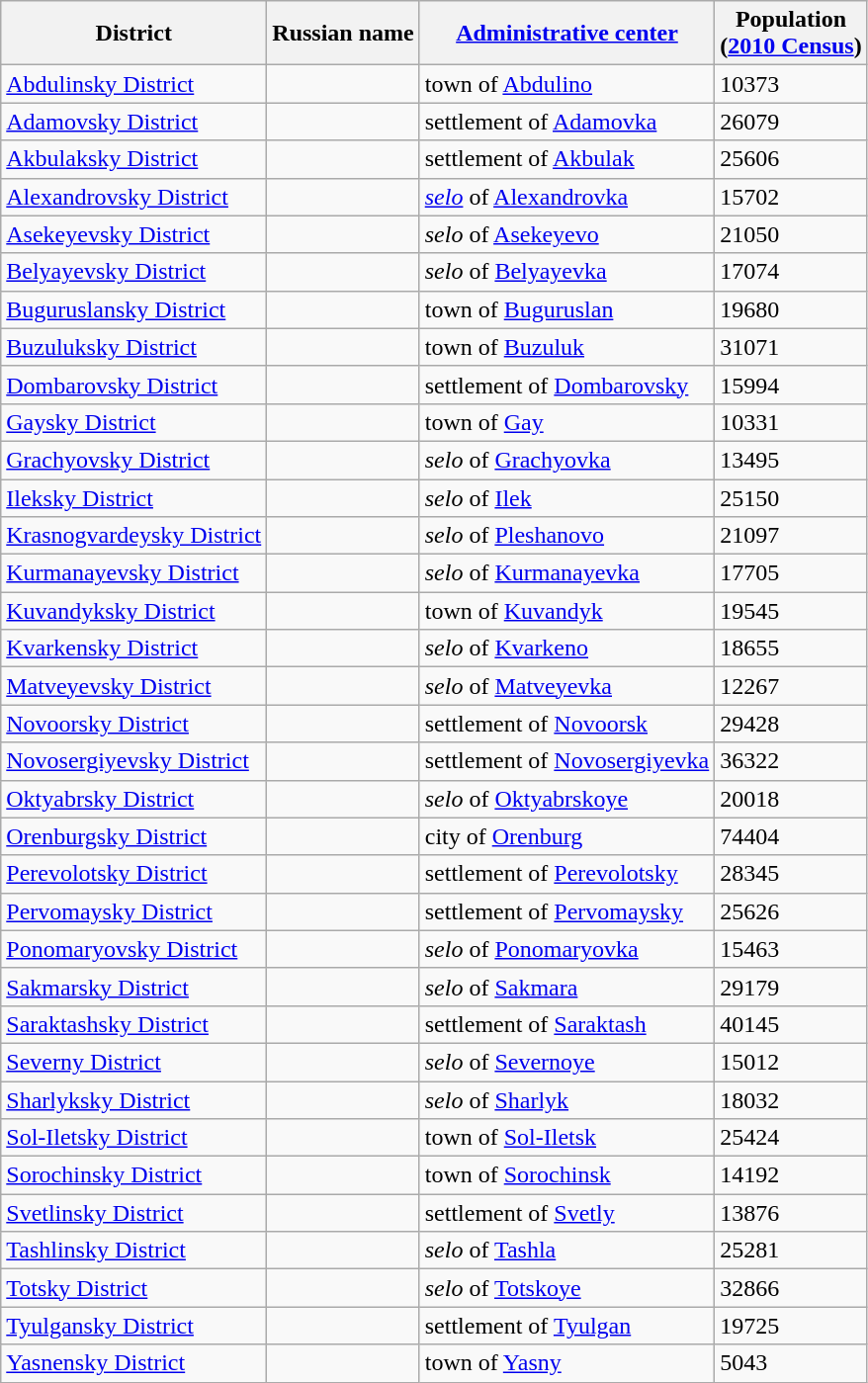<table class="wikitable sortable">
<tr>
<th>District</th>
<th>Russian name</th>
<th><a href='#'>Administrative center</a></th>
<th>Population<br>(<a href='#'>2010 Census</a>)</th>
</tr>
<tr>
<td><a href='#'>Abdulinsky District</a></td>
<td></td>
<td>town of <a href='#'>Abdulino</a></td>
<td>10373</td>
</tr>
<tr>
<td><a href='#'>Adamovsky District</a></td>
<td></td>
<td>settlement of <a href='#'>Adamovka</a></td>
<td>26079</td>
</tr>
<tr>
<td><a href='#'>Akbulaksky District</a></td>
<td></td>
<td>settlement of <a href='#'>Akbulak</a></td>
<td>25606</td>
</tr>
<tr>
<td><a href='#'>Alexandrovsky District</a></td>
<td></td>
<td><em><a href='#'>selo</a></em> of <a href='#'>Alexandrovka</a></td>
<td>15702</td>
</tr>
<tr>
<td><a href='#'>Asekeyevsky District</a></td>
<td></td>
<td><em>selo</em> of <a href='#'>Asekeyevo</a></td>
<td>21050</td>
</tr>
<tr>
<td><a href='#'>Belyayevsky District</a></td>
<td></td>
<td><em>selo</em> of <a href='#'>Belyayevka</a></td>
<td>17074</td>
</tr>
<tr>
<td><a href='#'>Buguruslansky District</a></td>
<td></td>
<td>town of <a href='#'>Buguruslan</a></td>
<td>19680</td>
</tr>
<tr>
<td><a href='#'>Buzuluksky District</a></td>
<td></td>
<td>town of <a href='#'>Buzuluk</a></td>
<td>31071</td>
</tr>
<tr>
<td><a href='#'>Dombarovsky District</a></td>
<td></td>
<td>settlement of <a href='#'>Dombarovsky</a></td>
<td>15994</td>
</tr>
<tr>
<td><a href='#'>Gaysky District</a></td>
<td></td>
<td>town of <a href='#'>Gay</a></td>
<td>10331</td>
</tr>
<tr>
<td><a href='#'>Grachyovsky District</a></td>
<td></td>
<td><em>selo</em> of <a href='#'>Grachyovka</a></td>
<td>13495</td>
</tr>
<tr>
<td><a href='#'>Ileksky District</a></td>
<td></td>
<td><em>selo</em> of <a href='#'>Ilek</a></td>
<td>25150</td>
</tr>
<tr>
<td><a href='#'>Krasnogvardeysky District</a></td>
<td></td>
<td><em>selo</em> of <a href='#'>Pleshanovo</a></td>
<td>21097</td>
</tr>
<tr>
<td><a href='#'>Kurmanayevsky District</a></td>
<td></td>
<td><em>selo</em> of <a href='#'>Kurmanayevka</a></td>
<td>17705</td>
</tr>
<tr>
<td><a href='#'>Kuvandyksky District</a></td>
<td></td>
<td>town of <a href='#'>Kuvandyk</a></td>
<td>19545</td>
</tr>
<tr>
<td><a href='#'>Kvarkensky District</a></td>
<td></td>
<td><em>selo</em> of <a href='#'>Kvarkeno</a></td>
<td>18655</td>
</tr>
<tr>
<td><a href='#'>Matveyevsky District</a></td>
<td></td>
<td><em>selo</em> of <a href='#'>Matveyevka</a></td>
<td>12267</td>
</tr>
<tr>
<td><a href='#'>Novoorsky District</a></td>
<td></td>
<td>settlement of <a href='#'>Novoorsk</a></td>
<td>29428</td>
</tr>
<tr>
<td><a href='#'>Novosergiyevsky District</a></td>
<td></td>
<td>settlement of <a href='#'>Novosergiyevka</a></td>
<td>36322</td>
</tr>
<tr>
<td><a href='#'>Oktyabrsky District</a></td>
<td></td>
<td><em>selo</em> of <a href='#'>Oktyabrskoye</a></td>
<td>20018</td>
</tr>
<tr>
<td><a href='#'>Orenburgsky District</a></td>
<td></td>
<td>city of <a href='#'>Orenburg</a></td>
<td>74404</td>
</tr>
<tr>
<td><a href='#'>Perevolotsky District</a></td>
<td></td>
<td>settlement of <a href='#'>Perevolotsky</a></td>
<td>28345</td>
</tr>
<tr>
<td><a href='#'>Pervomaysky District</a></td>
<td></td>
<td>settlement of <a href='#'>Pervomaysky</a></td>
<td>25626</td>
</tr>
<tr>
<td><a href='#'>Ponomaryovsky District</a></td>
<td></td>
<td><em>selo</em> of <a href='#'>Ponomaryovka</a></td>
<td>15463</td>
</tr>
<tr>
<td><a href='#'>Sakmarsky District</a></td>
<td></td>
<td><em>selo</em> of <a href='#'>Sakmara</a></td>
<td>29179</td>
</tr>
<tr>
<td><a href='#'>Saraktashsky District</a></td>
<td></td>
<td>settlement of <a href='#'>Saraktash</a></td>
<td>40145</td>
</tr>
<tr>
<td><a href='#'>Severny District</a></td>
<td></td>
<td><em>selo</em> of <a href='#'>Severnoye</a></td>
<td>15012</td>
</tr>
<tr>
<td><a href='#'>Sharlyksky District</a></td>
<td></td>
<td><em>selo</em> of <a href='#'>Sharlyk</a></td>
<td>18032</td>
</tr>
<tr>
<td><a href='#'>Sol-Iletsky District</a></td>
<td></td>
<td>town of <a href='#'>Sol-Iletsk</a></td>
<td>25424</td>
</tr>
<tr>
<td><a href='#'>Sorochinsky District</a></td>
<td></td>
<td>town of <a href='#'>Sorochinsk</a></td>
<td>14192</td>
</tr>
<tr>
<td><a href='#'>Svetlinsky District</a></td>
<td></td>
<td>settlement of <a href='#'>Svetly</a></td>
<td>13876</td>
</tr>
<tr>
<td><a href='#'>Tashlinsky District</a></td>
<td></td>
<td><em>selo</em> of <a href='#'>Tashla</a></td>
<td>25281</td>
</tr>
<tr>
<td><a href='#'>Totsky District</a></td>
<td></td>
<td><em>selo</em> of <a href='#'>Totskoye</a></td>
<td>32866</td>
</tr>
<tr>
<td><a href='#'>Tyulgansky District</a></td>
<td></td>
<td>settlement of <a href='#'>Tyulgan</a></td>
<td>19725</td>
</tr>
<tr>
<td><a href='#'>Yasnensky District</a></td>
<td></td>
<td>town of <a href='#'>Yasny</a></td>
<td>5043</td>
</tr>
</table>
